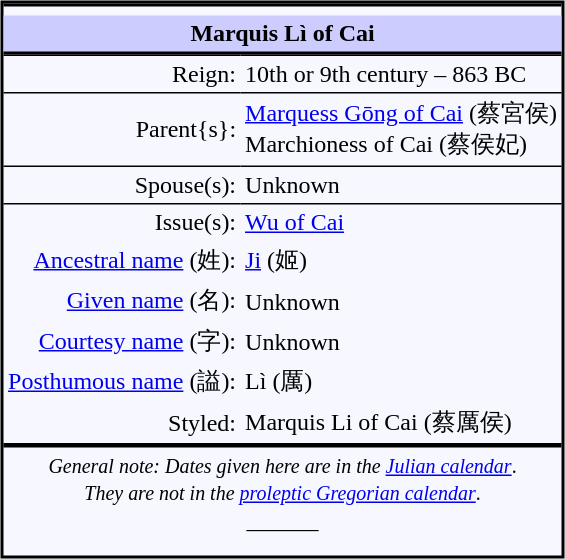<table cellpadding=3px cellspacing=0px bgcolor=#f7f8ff style="float:right; border:2px solid; margin:5px">
<tr>
<td colspan=2 align=center style="border-top:2px solid"></td>
</tr>
<tr>
<th align=center style="background:#ccf; border-bottom:2px solid" colspan=2>Marquis Lì of Cai</th>
</tr>
<tr>
<td align=right style="border-top:1px solid">Reign:</td>
<td style="border-top:1px solid">10th or 9th century – 863 BC</td>
</tr>
<tr>
<td align=right style="border-top:1px solid">Parent{s}:</td>
<td style="border-top:1px solid"><a href='#'>Marquess Gōng of Cai</a> (蔡宮侯) <br>Marchioness of Cai (蔡侯妃)</td>
</tr>
<tr>
<td align=right style="border-top:1px solid">Spouse(s):</td>
<td style="border-top:1px solid">Unknown</td>
</tr>
<tr>
<td align=right style="border-top:1px solid">Issue(s):</td>
<td style="border-top:1px solid"><a href='#'>Wu of Cai</a></td>
</tr>
<tr>
<td align="right"><a href='#'>Ancestral name</a> (姓):</td>
<td><a href='#'>Ji</a> (姬)</td>
</tr>
<tr>
<td align="right"><a href='#'>Given name</a> (名):</td>
<td>Unknown</td>
</tr>
<tr>
<td align="right"><a href='#'>Courtesy name</a> (字):</td>
<td>Unknown</td>
</tr>
<tr>
<td align="right" nowrap="nowrap"><a href='#'>Posthumous name</a> (謚):</td>
<td>Lì (厲)</td>
</tr>
<tr>
<td align="right">Styled:</td>
<td>Marquis Li of Cai (蔡厲侯)</td>
</tr>
<tr>
<td colspan=2 align=center style="border-top:3px solid"><small><em>General note: Dates given here are in the <a href='#'>Julian calendar</a></em>.<br><em>They are not in the <a href='#'>proleptic Gregorian calendar</a></em>.</small></td>
</tr>
<tr>
<td colspan=2 align=center>———</td>
</tr>
<tr>
<td></td>
</tr>
<tr>
</tr>
</table>
